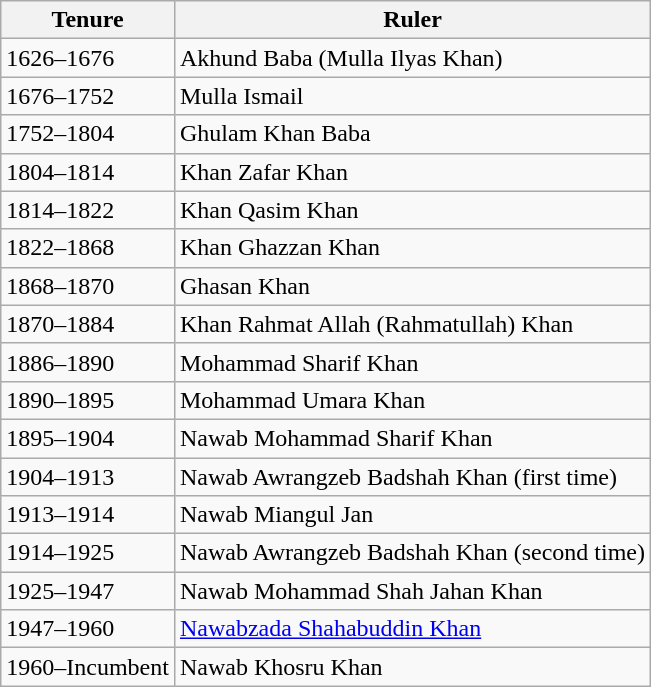<table class="wikitable">
<tr>
<th>Tenure</th>
<th>Ruler</th>
</tr>
<tr>
<td>1626–1676</td>
<td>Akhund Baba (Mulla Ilyas Khan)</td>
</tr>
<tr>
<td>1676–1752</td>
<td>Mulla Ismail</td>
</tr>
<tr>
<td>1752–1804</td>
<td>Ghulam Khan Baba</td>
</tr>
<tr>
<td>1804–1814</td>
<td>Khan Zafar Khan</td>
</tr>
<tr>
<td>1814–1822</td>
<td>Khan Qasim Khan</td>
</tr>
<tr>
<td>1822–1868</td>
<td>Khan Ghazzan Khan</td>
</tr>
<tr>
<td>1868–1870</td>
<td>Ghasan Khan</td>
</tr>
<tr>
<td>1870–1884</td>
<td>Khan Rahmat Allah (Rahmatullah) Khan</td>
</tr>
<tr>
<td>1886–1890</td>
<td>Mohammad Sharif Khan</td>
</tr>
<tr>
<td>1890–1895</td>
<td>Mohammad Umara Khan</td>
</tr>
<tr>
<td>1895–1904</td>
<td>Nawab Mohammad Sharif Khan</td>
</tr>
<tr>
<td>1904–1913</td>
<td>Nawab Awrangzeb Badshah Khan (first time)</td>
</tr>
<tr>
<td>1913–1914</td>
<td>Nawab Miangul Jan</td>
</tr>
<tr>
<td>1914–1925</td>
<td>Nawab Awrangzeb Badshah Khan (second time)</td>
</tr>
<tr>
<td>1925–1947</td>
<td>Nawab Mohammad Shah Jahan Khan</td>
</tr>
<tr>
<td>1947–1960</td>
<td><a href='#'>Nawabzada Shahabuddin Khan</a></td>
</tr>
<tr>
<td>1960–Incumbent</td>
<td>Nawab Khosru Khan</td>
</tr>
</table>
